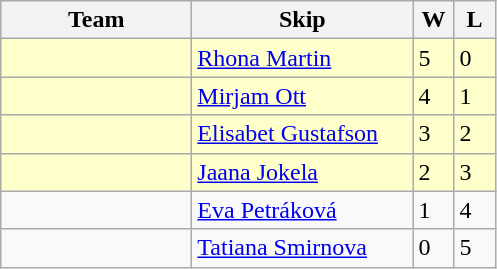<table class="wikitable">
<tr>
<th width="120">Team</th>
<th width="140">Skip</th>
<th width="20">W</th>
<th width="20">L</th>
</tr>
<tr bgcolor="#ffffcc">
<td></td>
<td><a href='#'>Rhona Martin</a></td>
<td>5</td>
<td>0</td>
</tr>
<tr bgcolor="#ffffcc">
<td></td>
<td><a href='#'>Mirjam Ott</a></td>
<td>4</td>
<td>1</td>
</tr>
<tr bgcolor="#ffffcc">
<td></td>
<td><a href='#'>Elisabet Gustafson</a></td>
<td>3</td>
<td>2</td>
</tr>
<tr bgcolor="#ffffcc">
<td></td>
<td><a href='#'>Jaana Jokela</a></td>
<td>2</td>
<td>3</td>
</tr>
<tr>
<td></td>
<td><a href='#'>Eva Petráková</a></td>
<td>1</td>
<td>4</td>
</tr>
<tr>
<td></td>
<td><a href='#'>Tatiana Smirnova</a></td>
<td>0</td>
<td>5</td>
</tr>
</table>
